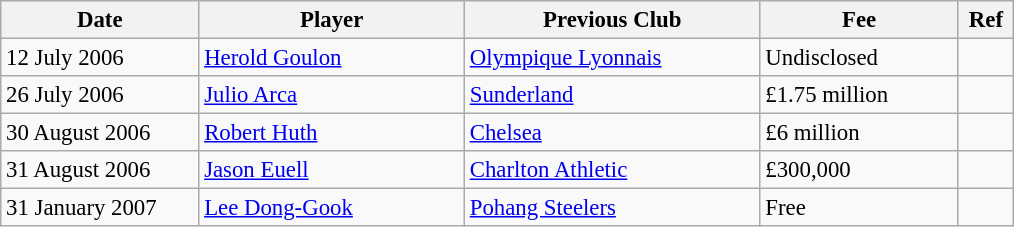<table class="wikitable" style="font-size:95%;">
<tr>
<th width=125px>Date</th>
<th width=170px>Player</th>
<th width=190px>Previous Club</th>
<th width=125px>Fee</th>
<th width=30px>Ref</th>
</tr>
<tr>
<td>12 July 2006</td>
<td> <a href='#'>Herold Goulon</a></td>
<td> <a href='#'>Olympique Lyonnais</a></td>
<td>Undisclosed</td>
<td></td>
</tr>
<tr>
<td>26 July 2006</td>
<td> <a href='#'>Julio Arca</a></td>
<td><a href='#'>Sunderland</a></td>
<td>£1.75 million</td>
<td></td>
</tr>
<tr>
<td>30 August 2006</td>
<td> <a href='#'>Robert Huth</a></td>
<td><a href='#'>Chelsea</a></td>
<td>£6 million</td>
<td></td>
</tr>
<tr>
<td>31 August 2006</td>
<td> <a href='#'>Jason Euell</a></td>
<td><a href='#'>Charlton Athletic</a></td>
<td>£300,000</td>
<td></td>
</tr>
<tr>
<td>31 January 2007</td>
<td> <a href='#'>Lee Dong-Gook</a></td>
<td> <a href='#'>Pohang Steelers</a></td>
<td>Free</td>
<td></td>
</tr>
</table>
